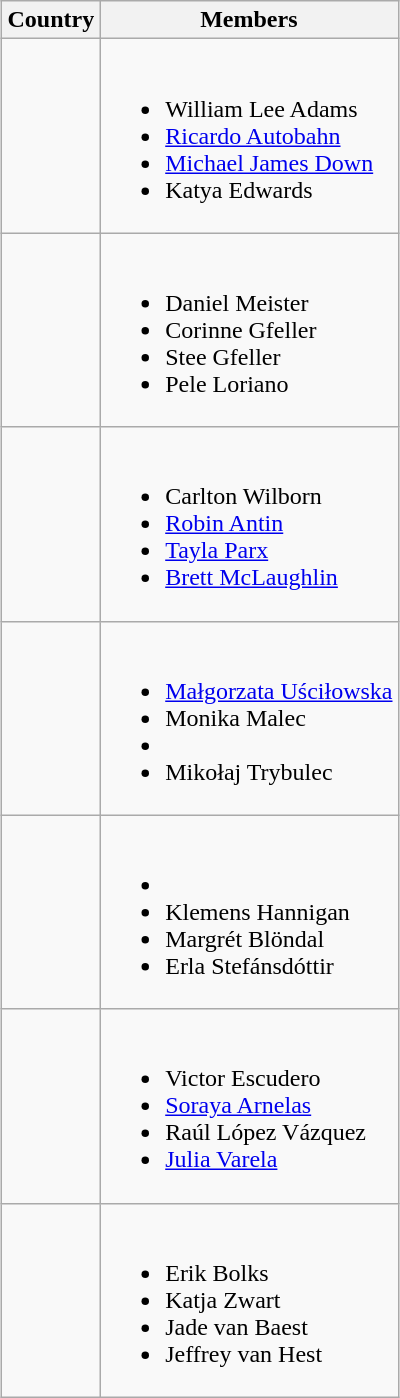<table class="wikitable collapsible" style="margin: 1em auto 1em auto">
<tr>
<th>Country</th>
<th>Members</th>
</tr>
<tr>
<td></td>
<td><br><ul><li>William Lee Adams</li><li><a href='#'>Ricardo Autobahn</a></li><li><a href='#'>Michael James Down</a></li><li>Katya Edwards</li></ul></td>
</tr>
<tr>
<td></td>
<td><br><ul><li>Daniel Meister</li><li>Corinne Gfeller</li><li>Stee Gfeller</li><li>Pele Loriano</li></ul></td>
</tr>
<tr>
<td></td>
<td><br><ul><li>Carlton Wilborn</li><li><a href='#'>Robin Antin</a></li><li><a href='#'>Tayla Parx</a></li><li><a href='#'>Brett McLaughlin</a></li></ul></td>
</tr>
<tr>
<td></td>
<td><br><ul><li><a href='#'>Małgorzata Uściłowska</a></li><li>Monika Malec</li><li></li><li>Mikołaj Trybulec</li></ul></td>
</tr>
<tr>
<td></td>
<td><br><ul><li></li><li>Klemens Hannigan</li><li>Margrét Blöndal</li><li>Erla Stefánsdóttir</li></ul></td>
</tr>
<tr>
<td></td>
<td><br><ul><li>Victor Escudero</li><li><a href='#'>Soraya Arnelas</a></li><li>Raúl López Vázquez</li><li><a href='#'>Julia Varela</a></li></ul></td>
</tr>
<tr>
<td></td>
<td><br><ul><li>Erik Bolks</li><li>Katja Zwart</li><li>Jade van Baest</li><li>Jeffrey van Hest</li></ul></td>
</tr>
</table>
